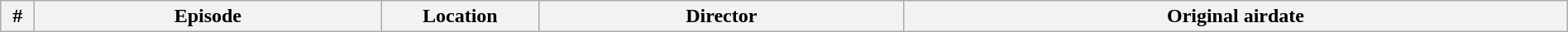<table class="wikitable plainrowheaders" style="width:100%; margin:auto;">
<tr>
<th width="20">#</th>
<th>Episode</th>
<th width="120">Location</th>
<th>Director</th>
<th>Original airdate<br>




</th>
</tr>
</table>
